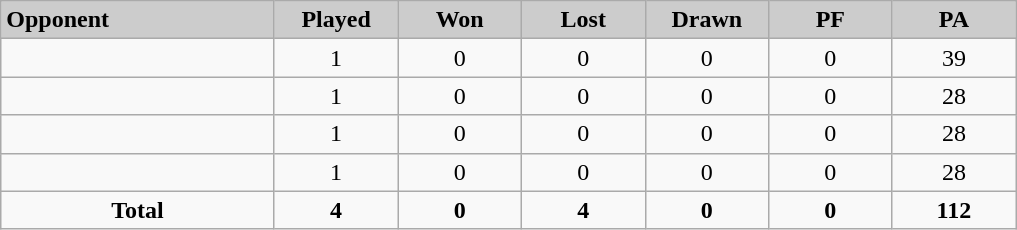<table class="wikitable sortable" style="border:1px solid #ccc;">
<tr>
<th style="width:175px; text-align:left; background:#ccc;">Opponent</th>
<th style="width:75px; text-align:center; background:#ccc;">Played</th>
<th style="width:75px; text-align:center; background:#ccc;">Won</th>
<th style="width:75px; text-align:center; background:#ccc;">Lost</th>
<th style="width:75px; text-align:center; background:#ccc;">Drawn</th>
<th style="width:75px; text-align:center; background:#ccc;">PF</th>
<th style="width:75px; text-align:center; background:#ccc;">PA</th>
</tr>
<tr style="text-align:center;">
<td align="left"></td>
<td>1</td>
<td>0</td>
<td>0</td>
<td>0</td>
<td>0</td>
<td>39</td>
</tr>
<tr style="text-align:center;">
<td align="left"></td>
<td>1</td>
<td>0</td>
<td>0</td>
<td>0</td>
<td>0</td>
<td>28</td>
</tr>
<tr style="text-align:center;">
<td align="left"></td>
<td>1</td>
<td>0</td>
<td>0</td>
<td>0</td>
<td>0</td>
<td>28</td>
</tr>
<tr style="text-align:center;">
<td align="left"></td>
<td>1</td>
<td>0</td>
<td>0</td>
<td>0</td>
<td>0</td>
<td>28</td>
</tr>
<tr style="text-align:center;">
<td><strong>Total</strong></td>
<td><strong>4</strong></td>
<td><strong>0</strong></td>
<td><strong>4</strong></td>
<td><strong>0</strong></td>
<td><strong>0</strong></td>
<td><strong>112</strong></td>
</tr>
</table>
